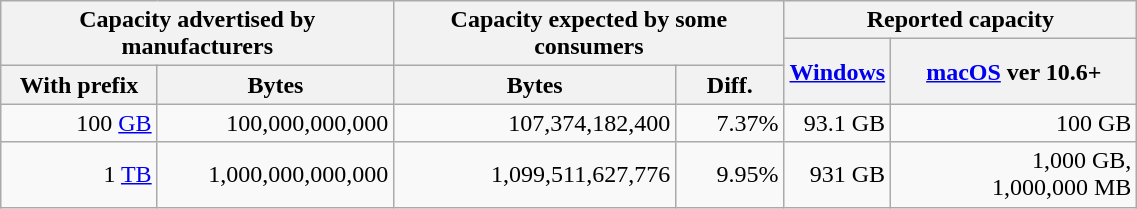<table class="wikitable floatcenter" style="width: 60%; margin-left: 1.5em;">
<tr>
<th colspan=2 rowspan=2>Capacity advertised by manufacturers</th>
<th colspan=2 rowspan=2>Capacity expected by some consumers</th>
<th colspan=2>Reported capacity</th>
</tr>
<tr>
<th rowspan=2><a href='#'>Windows</a></th>
<th rowspan=2><a href='#'>macOS</a> ver 10.6+</th>
</tr>
<tr>
<th>With prefix</th>
<th>Bytes</th>
<th>Bytes</th>
<th>Diff.</th>
</tr>
<tr>
<td style="text-align:right;">100 <a href='#'>GB</a></td>
<td style="text-align:right;">100,000,000,000</td>
<td style="text-align:right;">107,374,182,400</td>
<td style="text-align:right;">7.37%</td>
<td style="text-align:right;">93.1 GB</td>
<td style="text-align:right;">100 GB</td>
</tr>
<tr>
<td style="text-align:right;">1 <a href='#'>TB</a></td>
<td style="text-align:right;">1,000,000,000,000</td>
<td style="text-align:right;">1,099,511,627,776</td>
<td style="text-align:right;">9.95%</td>
<td style="text-align:right;">931 GB</td>
<td style="text-align:right;">1,000 GB, 1,000,000 MB</td>
</tr>
</table>
